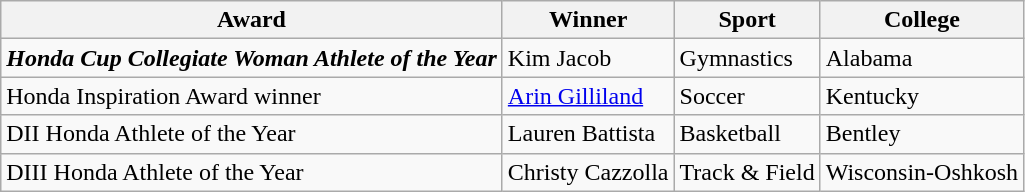<table class="wikitable">
<tr>
<th>Award</th>
<th>Winner</th>
<th>Sport</th>
<th>College</th>
</tr>
<tr>
<td><strong><em>Honda Cup<strong> Collegiate Woman Athlete of the Year<em></td>
<td>Kim Jacob</td>
<td>Gymnastics</td>
<td>Alabama</td>
</tr>
<tr>
<td></em>Honda Inspiration Award winner<em></td>
<td><a href='#'>Arin Gilliland</a></td>
<td>Soccer</td>
<td>Kentucky</td>
</tr>
<tr>
<td></em>DII Honda Athlete of the Year<em></td>
<td>Lauren Battista</td>
<td>Basketball</td>
<td>Bentley</td>
</tr>
<tr>
<td></em>DIII Honda Athlete of the Year<em></td>
<td>Christy Cazzolla</td>
<td>Track & Field</td>
<td>Wisconsin-Oshkosh</td>
</tr>
</table>
